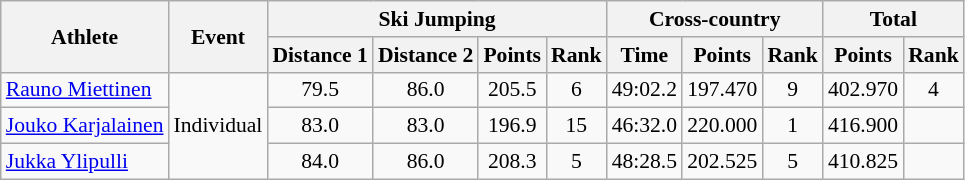<table class="wikitable" style="font-size:90%">
<tr>
<th rowspan="2">Athlete</th>
<th rowspan="2">Event</th>
<th colspan="4">Ski Jumping</th>
<th colspan="3">Cross-country</th>
<th colspan="2">Total</th>
</tr>
<tr>
<th>Distance 1</th>
<th>Distance 2</th>
<th>Points</th>
<th>Rank</th>
<th>Time</th>
<th>Points</th>
<th>Rank</th>
<th>Points</th>
<th>Rank</th>
</tr>
<tr>
<td><a href='#'>Rauno Miettinen</a></td>
<td rowspan="3">Individual</td>
<td align="center">79.5</td>
<td align="center">86.0</td>
<td align="center">205.5</td>
<td align="center">6</td>
<td align="center">49:02.2</td>
<td align="center">197.470</td>
<td align="center">9</td>
<td align="center">402.970</td>
<td align="center">4</td>
</tr>
<tr>
<td><a href='#'>Jouko Karjalainen</a></td>
<td align="center">83.0</td>
<td align="center">83.0</td>
<td align="center">196.9</td>
<td align="center">15</td>
<td align="center">46:32.0</td>
<td align="center">220.000</td>
<td align="center">1</td>
<td align="center">416.900</td>
<td align="center"></td>
</tr>
<tr>
<td><a href='#'>Jukka Ylipulli</a></td>
<td align="center">84.0</td>
<td align="center">86.0</td>
<td align="center">208.3</td>
<td align="center">5</td>
<td align="center">48:28.5</td>
<td align="center">202.525</td>
<td align="center">5</td>
<td align="center">410.825</td>
<td align="center"></td>
</tr>
</table>
